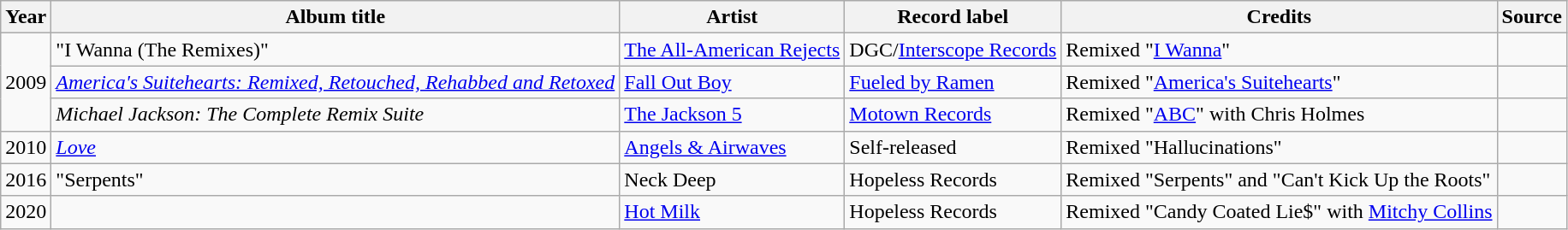<table class="wikitable">
<tr>
<th>Year</th>
<th>Album title</th>
<th>Artist</th>
<th>Record label</th>
<th>Credits</th>
<th>Source</th>
</tr>
<tr>
<td rowspan="3">2009</td>
<td>"I Wanna (The Remixes)"</td>
<td><a href='#'>The All-American Rejects</a></td>
<td>DGC/<a href='#'>Interscope Records</a></td>
<td>Remixed "<a href='#'>I Wanna</a>"</td>
</tr>
<tr>
<td><em><a href='#'>America's Suitehearts: Remixed, Retouched, Rehabbed and Retoxed</a></em></td>
<td><a href='#'>Fall Out Boy</a></td>
<td><a href='#'>Fueled by Ramen</a></td>
<td>Remixed "<a href='#'>America's Suitehearts</a>"</td>
<td></td>
</tr>
<tr>
<td><em>Michael Jackson: The Complete Remix Suite</em></td>
<td><a href='#'>The Jackson 5</a></td>
<td><a href='#'>Motown Records</a></td>
<td>Remixed "<a href='#'>ABC</a>" with Chris Holmes</td>
<td></td>
</tr>
<tr>
<td>2010</td>
<td><em><a href='#'>Love</a></em></td>
<td><a href='#'>Angels & Airwaves</a></td>
<td>Self-released</td>
<td>Remixed "Hallucinations"</td>
<td></td>
</tr>
<tr>
<td>2016</td>
<td>"Serpents"</td>
<td>Neck Deep</td>
<td>Hopeless Records</td>
<td>Remixed "Serpents" and "Can't Kick Up the Roots"</td>
<td></td>
</tr>
<tr>
<td>2020</td>
<td></td>
<td><a href='#'>Hot Milk</a></td>
<td>Hopeless Records</td>
<td>Remixed "Candy Coated Lie$" with <a href='#'>Mitchy Collins</a></td>
<td></td>
</tr>
</table>
